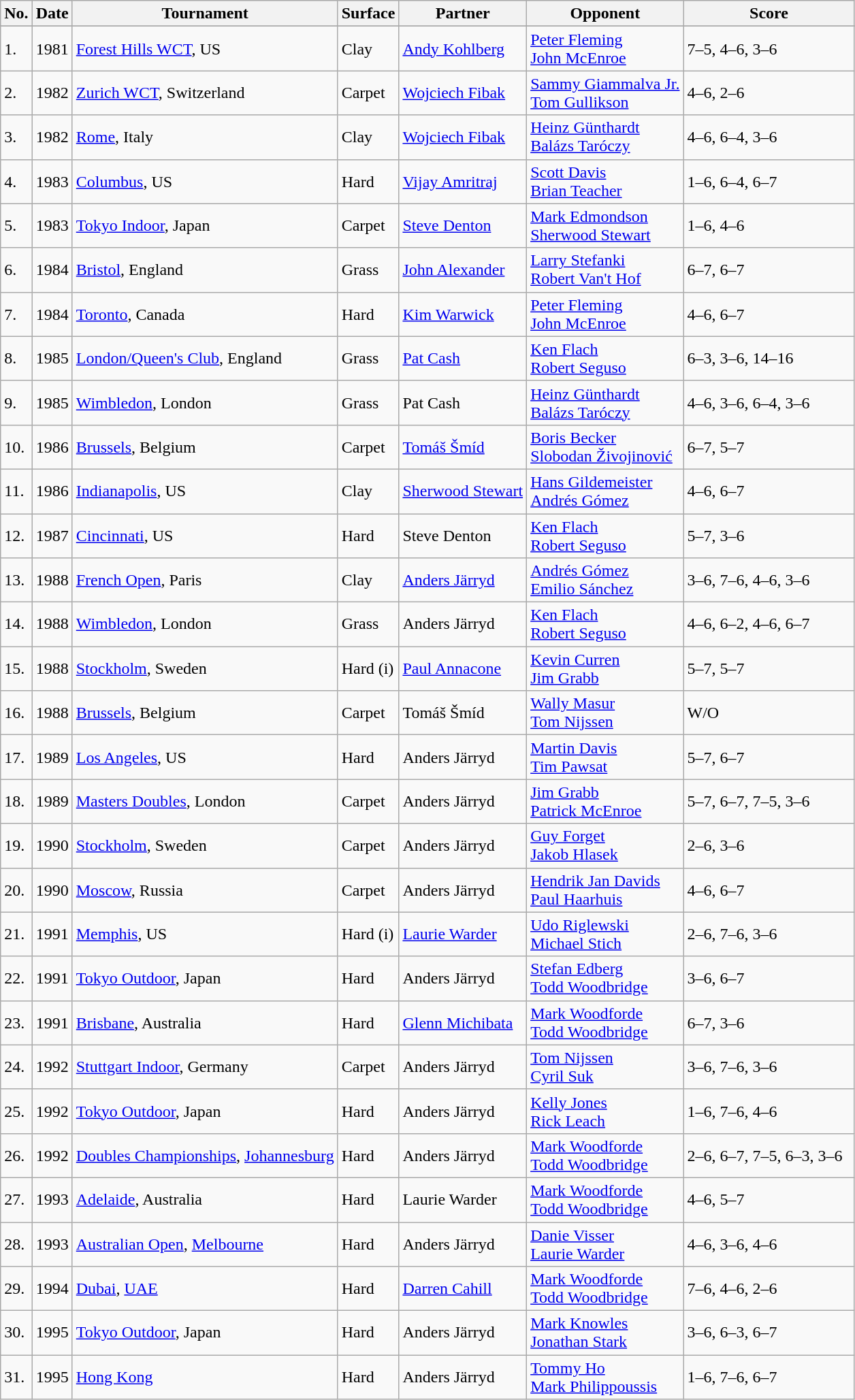<table class="sortable wikitable">
<tr>
<th>No.</th>
<th>Date</th>
<th>Tournament</th>
<th>Surface</th>
<th>Partner</th>
<th>Opponent</th>
<th style="width:160px" class="unsortable">Score</th>
</tr>
<tr>
</tr>
<tr>
<td>1.</td>
<td>1981</td>
<td><a href='#'>Forest Hills WCT</a>, US</td>
<td>Clay</td>
<td> <a href='#'>Andy Kohlberg</a></td>
<td> <a href='#'>Peter Fleming</a> <br>  <a href='#'>John McEnroe</a></td>
<td>7–5, 4–6, 3–6</td>
</tr>
<tr>
<td>2.</td>
<td>1982</td>
<td><a href='#'>Zurich WCT</a>, Switzerland</td>
<td>Carpet</td>
<td> <a href='#'>Wojciech Fibak</a></td>
<td> <a href='#'>Sammy Giammalva Jr.</a> <br>  <a href='#'>Tom Gullikson</a></td>
<td>4–6, 2–6</td>
</tr>
<tr>
<td>3.</td>
<td>1982</td>
<td><a href='#'>Rome</a>, Italy</td>
<td>Clay</td>
<td> <a href='#'>Wojciech Fibak</a></td>
<td> <a href='#'>Heinz Günthardt</a> <br>  <a href='#'>Balázs Taróczy</a></td>
<td>4–6, 6–4, 3–6</td>
</tr>
<tr>
<td>4.</td>
<td>1983</td>
<td><a href='#'>Columbus</a>, US</td>
<td>Hard</td>
<td> <a href='#'>Vijay Amritraj</a></td>
<td> <a href='#'>Scott Davis</a> <br>  <a href='#'>Brian Teacher</a></td>
<td>1–6, 6–4, 6–7</td>
</tr>
<tr>
<td>5.</td>
<td>1983</td>
<td><a href='#'>Tokyo Indoor</a>, Japan</td>
<td>Carpet</td>
<td> <a href='#'>Steve Denton</a></td>
<td> <a href='#'>Mark Edmondson</a> <br>  <a href='#'>Sherwood Stewart</a></td>
<td>1–6, 4–6</td>
</tr>
<tr>
<td>6.</td>
<td>1984</td>
<td><a href='#'>Bristol</a>, England</td>
<td>Grass</td>
<td> <a href='#'>John Alexander</a></td>
<td> <a href='#'>Larry Stefanki</a> <br>  <a href='#'>Robert Van't Hof</a></td>
<td>6–7, 6–7</td>
</tr>
<tr>
<td>7.</td>
<td>1984</td>
<td><a href='#'>Toronto</a>, Canada</td>
<td>Hard</td>
<td> <a href='#'>Kim Warwick</a></td>
<td> <a href='#'>Peter Fleming</a> <br>  <a href='#'>John McEnroe</a></td>
<td>4–6, 6–7</td>
</tr>
<tr>
<td>8.</td>
<td>1985</td>
<td><a href='#'>London/Queen's Club</a>, England</td>
<td>Grass</td>
<td> <a href='#'>Pat Cash</a></td>
<td> <a href='#'>Ken Flach</a> <br>  <a href='#'>Robert Seguso</a></td>
<td>6–3, 3–6, 14–16</td>
</tr>
<tr>
<td>9.</td>
<td>1985</td>
<td><a href='#'>Wimbledon</a>, London</td>
<td>Grass</td>
<td> Pat Cash</td>
<td> <a href='#'>Heinz Günthardt</a> <br>  <a href='#'>Balázs Taróczy</a></td>
<td>4–6, 3–6, 6–4, 3–6</td>
</tr>
<tr>
<td>10.</td>
<td>1986</td>
<td><a href='#'>Brussels</a>, Belgium</td>
<td>Carpet</td>
<td> <a href='#'>Tomáš Šmíd</a></td>
<td> <a href='#'>Boris Becker</a> <br>  <a href='#'>Slobodan Živojinović</a></td>
<td>6–7, 5–7</td>
</tr>
<tr>
<td>11.</td>
<td>1986</td>
<td><a href='#'>Indianapolis</a>, US</td>
<td>Clay</td>
<td> <a href='#'>Sherwood Stewart</a></td>
<td> <a href='#'>Hans Gildemeister</a> <br>  <a href='#'>Andrés Gómez</a></td>
<td>4–6, 6–7</td>
</tr>
<tr>
<td>12.</td>
<td>1987</td>
<td><a href='#'>Cincinnati</a>, US</td>
<td>Hard</td>
<td> Steve Denton</td>
<td> <a href='#'>Ken Flach</a> <br>  <a href='#'>Robert Seguso</a></td>
<td>5–7, 3–6</td>
</tr>
<tr>
<td>13.</td>
<td>1988</td>
<td><a href='#'>French Open</a>, Paris</td>
<td>Clay</td>
<td> <a href='#'>Anders Järryd</a></td>
<td> <a href='#'>Andrés Gómez</a> <br>  <a href='#'>Emilio Sánchez</a></td>
<td>3–6, 7–6, 4–6, 3–6</td>
</tr>
<tr>
<td>14.</td>
<td>1988</td>
<td><a href='#'>Wimbledon</a>, London</td>
<td>Grass</td>
<td> Anders Järryd</td>
<td> <a href='#'>Ken Flach</a> <br>  <a href='#'>Robert Seguso</a></td>
<td>4–6, 6–2, 4–6, 6–7</td>
</tr>
<tr>
<td>15.</td>
<td>1988</td>
<td><a href='#'>Stockholm</a>, Sweden</td>
<td>Hard (i)</td>
<td> <a href='#'>Paul Annacone</a></td>
<td> <a href='#'>Kevin Curren</a> <br>  <a href='#'>Jim Grabb</a></td>
<td>5–7, 5–7</td>
</tr>
<tr>
<td>16.</td>
<td>1988</td>
<td><a href='#'>Brussels</a>, Belgium</td>
<td>Carpet</td>
<td> Tomáš Šmíd</td>
<td> <a href='#'>Wally Masur</a> <br>  <a href='#'>Tom Nijssen</a></td>
<td>W/O</td>
</tr>
<tr>
<td>17.</td>
<td>1989</td>
<td><a href='#'>Los Angeles</a>, US</td>
<td>Hard</td>
<td> Anders Järryd</td>
<td> <a href='#'>Martin Davis</a> <br>  <a href='#'>Tim Pawsat</a></td>
<td>5–7, 6–7</td>
</tr>
<tr>
<td>18.</td>
<td>1989</td>
<td><a href='#'>Masters Doubles</a>, London</td>
<td>Carpet</td>
<td> Anders Järryd</td>
<td> <a href='#'>Jim Grabb</a> <br>  <a href='#'>Patrick McEnroe</a></td>
<td>5–7, 6–7, 7–5, 3–6</td>
</tr>
<tr>
<td>19.</td>
<td>1990</td>
<td><a href='#'>Stockholm</a>, Sweden</td>
<td>Carpet</td>
<td> Anders Järryd</td>
<td> <a href='#'>Guy Forget</a> <br>  <a href='#'>Jakob Hlasek</a></td>
<td>2–6, 3–6</td>
</tr>
<tr>
<td>20.</td>
<td>1990</td>
<td><a href='#'>Moscow</a>, Russia</td>
<td>Carpet</td>
<td> Anders Järryd</td>
<td> <a href='#'>Hendrik Jan Davids</a> <br>  <a href='#'>Paul Haarhuis</a></td>
<td>4–6, 6–7</td>
</tr>
<tr>
<td>21.</td>
<td>1991</td>
<td><a href='#'>Memphis</a>, US</td>
<td>Hard (i)</td>
<td> <a href='#'>Laurie Warder</a></td>
<td> <a href='#'>Udo Riglewski</a> <br>  <a href='#'>Michael Stich</a></td>
<td>2–6, 7–6, 3–6</td>
</tr>
<tr>
<td>22.</td>
<td>1991</td>
<td><a href='#'>Tokyo Outdoor</a>, Japan</td>
<td>Hard</td>
<td> Anders Järryd</td>
<td> <a href='#'>Stefan Edberg</a> <br>  <a href='#'>Todd Woodbridge</a></td>
<td>3–6, 6–7</td>
</tr>
<tr>
<td>23.</td>
<td>1991</td>
<td><a href='#'>Brisbane</a>, Australia</td>
<td>Hard</td>
<td> <a href='#'>Glenn Michibata</a></td>
<td> <a href='#'>Mark Woodforde</a> <br>  <a href='#'>Todd Woodbridge</a></td>
<td>6–7, 3–6</td>
</tr>
<tr>
<td>24.</td>
<td>1992</td>
<td><a href='#'>Stuttgart Indoor</a>, Germany</td>
<td>Carpet</td>
<td> Anders Järryd</td>
<td> <a href='#'>Tom Nijssen</a> <br>  <a href='#'>Cyril Suk</a></td>
<td>3–6, 7–6, 3–6</td>
</tr>
<tr>
<td>25.</td>
<td>1992</td>
<td><a href='#'>Tokyo Outdoor</a>, Japan</td>
<td>Hard</td>
<td> Anders Järryd</td>
<td> <a href='#'>Kelly Jones</a> <br>  <a href='#'>Rick Leach</a></td>
<td>1–6, 7–6, 4–6</td>
</tr>
<tr>
<td>26.</td>
<td>1992</td>
<td><a href='#'>Doubles Championships</a>, <a href='#'>Johannesburg</a></td>
<td>Hard</td>
<td> Anders Järryd</td>
<td> <a href='#'>Mark Woodforde</a> <br>  <a href='#'>Todd Woodbridge</a></td>
<td>2–6, 6–7, 7–5, 6–3, 3–6</td>
</tr>
<tr>
<td>27.</td>
<td>1993</td>
<td><a href='#'>Adelaide</a>, Australia</td>
<td>Hard</td>
<td> Laurie Warder</td>
<td> <a href='#'>Mark Woodforde</a> <br>  <a href='#'>Todd Woodbridge</a></td>
<td>4–6, 5–7</td>
</tr>
<tr>
<td>28.</td>
<td>1993</td>
<td><a href='#'>Australian Open</a>, <a href='#'>Melbourne</a></td>
<td>Hard</td>
<td> Anders Järryd</td>
<td> <a href='#'>Danie Visser</a> <br>  <a href='#'>Laurie Warder</a></td>
<td>4–6, 3–6, 4–6</td>
</tr>
<tr>
<td>29.</td>
<td>1994</td>
<td><a href='#'>Dubai</a>, <a href='#'>UAE</a></td>
<td>Hard</td>
<td> <a href='#'>Darren Cahill</a></td>
<td> <a href='#'>Mark Woodforde</a> <br>  <a href='#'>Todd Woodbridge</a></td>
<td>7–6, 4–6, 2–6</td>
</tr>
<tr>
<td>30.</td>
<td>1995</td>
<td><a href='#'>Tokyo Outdoor</a>, Japan</td>
<td>Hard</td>
<td> Anders Järryd</td>
<td> <a href='#'>Mark Knowles</a> <br>  <a href='#'>Jonathan Stark</a></td>
<td>3–6, 6–3, 6–7</td>
</tr>
<tr>
<td>31.</td>
<td>1995</td>
<td><a href='#'>Hong Kong</a></td>
<td>Hard</td>
<td> Anders Järryd</td>
<td> <a href='#'>Tommy Ho</a> <br>  <a href='#'>Mark Philippoussis</a></td>
<td>1–6, 7–6, 6–7</td>
</tr>
</table>
